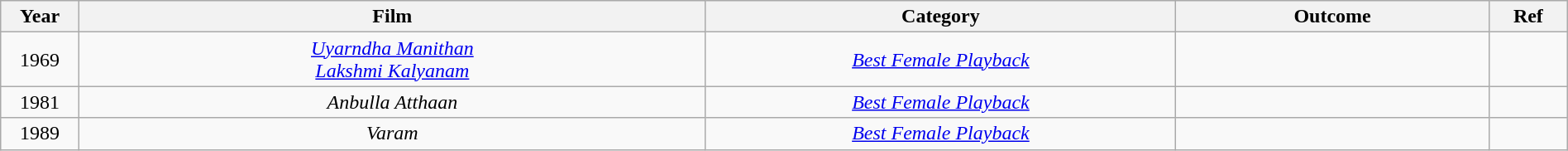<table class="wikitable" style="width:100%;">
<tr>
<th width=5%>Year</th>
<th style="width:40%;">Film</th>
<th style="width:30%;">Category</th>
<th style="width:20%;">Outcome</th>
<th style="width:5%;">Ref</th>
</tr>
<tr>
<td style="text-align:center;">1969</td>
<td style="text-align:center;"><em><a href='#'>Uyarndha Manithan</a></em> <br> <em><a href='#'>Lakshmi Kalyanam</a></em></td>
<td style="text-align:center;"><em><a href='#'>Best Female Playback</a></em></td>
<td></td>
<td></td>
</tr>
<tr>
<td style="text-align:center;">1981</td>
<td style="text-align:center;"><em>Anbulla Atthaan</em></td>
<td style="text-align:center;"><em><a href='#'>Best Female Playback</a></em></td>
<td></td>
<td></td>
</tr>
<tr>
<td style="text-align:center;">1989</td>
<td style="text-align:center;"><em>Varam</em></td>
<td style="text-align:center;"><em><a href='#'>Best Female Playback</a></em></td>
<td></td>
<td></td>
</tr>
</table>
